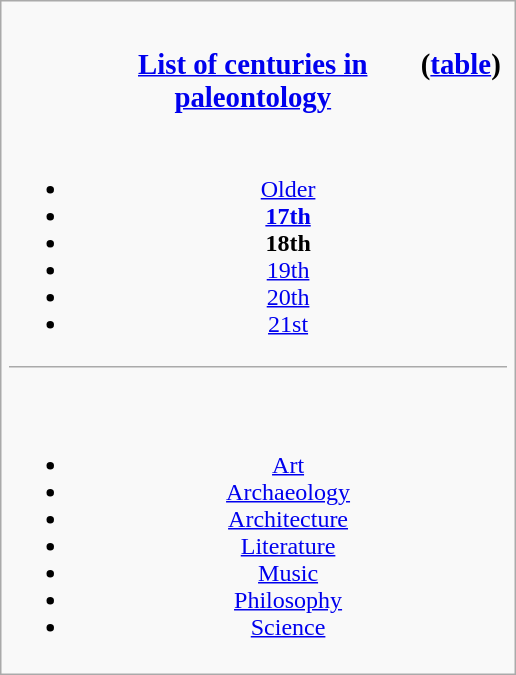<table class="infobox">
<tr>
<th style="font-size:larger;"><br><table style="width:100%">
<tr>
<td style="text-align:left; width:15%;"></td>
<td style="text-align:center"><a href='#'>List of centuries in paleontology</a></td>
<td style="text-align:right; width:15%;">(<a href='#'>table</a>)</td>
</tr>
</table>
</th>
</tr>
<tr>
<td style="text-align:center"><br><ul><li><a href='#'>Older</a></li><li><strong><a href='#'>17th</a></strong></li><li><strong>18th</strong></li><li><a href='#'>19th</a></li><li><a href='#'>20th</a></li><li><a href='#'>21st</a></li></ul></td>
</tr>
<tr>
<td style="border-top:1px #aaa solid; padding-bottom:0;text-align:center;"><br></td>
</tr>
<tr>
<td style="text-align:center"><br><ul><li><a href='#'>Art</a></li><li><a href='#'>Archaeology</a></li><li><a href='#'>Architecture</a></li><li><a href='#'>Literature</a></li><li><a href='#'>Music</a></li><li><a href='#'>Philosophy</a></li><li><a href='#'>Science</a></li></ul></td>
</tr>
</table>
